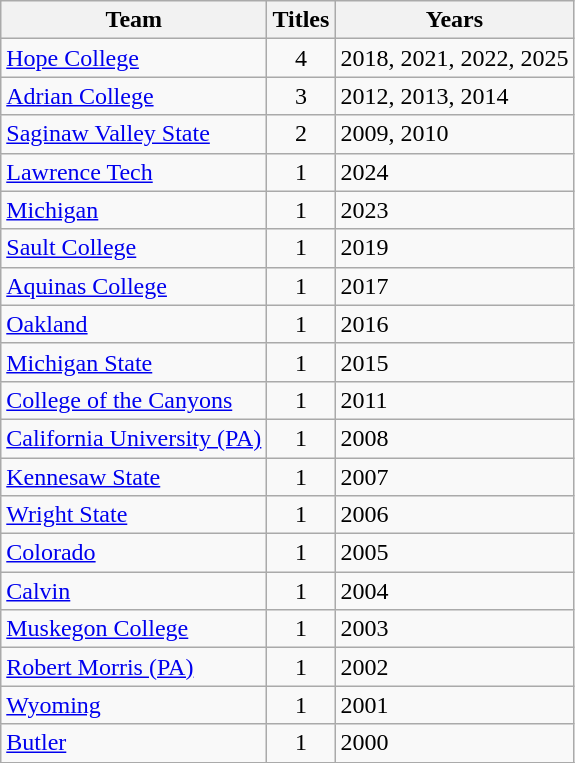<table class="wikitable">
<tr>
<th>Team</th>
<th>Titles</th>
<th>Years</th>
</tr>
<tr>
<td><a href='#'>Hope College</a></td>
<td align=center>4</td>
<td>2018, 2021, 2022, 2025</td>
</tr>
<tr>
<td><a href='#'>Adrian College</a></td>
<td align=center>3</td>
<td>2012, 2013, 2014</td>
</tr>
<tr>
<td><a href='#'>Saginaw Valley State</a></td>
<td align=center>2</td>
<td>2009, 2010</td>
</tr>
<tr>
<td><a href='#'>Lawrence Tech</a></td>
<td align=center>1</td>
<td>2024</td>
</tr>
<tr>
<td><a href='#'>Michigan</a></td>
<td align=center>1</td>
<td>2023</td>
</tr>
<tr>
<td><a href='#'>Sault College</a></td>
<td align=center>1</td>
<td>2019</td>
</tr>
<tr>
<td><a href='#'>Aquinas College</a></td>
<td align=center>1</td>
<td>2017</td>
</tr>
<tr>
<td><a href='#'>Oakland</a></td>
<td align=center>1</td>
<td>2016</td>
</tr>
<tr>
<td><a href='#'>Michigan State</a></td>
<td align=center>1</td>
<td>2015</td>
</tr>
<tr>
<td><a href='#'>College of the Canyons</a></td>
<td align=center>1</td>
<td>2011</td>
</tr>
<tr>
<td><a href='#'>California University (PA)</a></td>
<td align=center>1</td>
<td>2008</td>
</tr>
<tr>
<td><a href='#'>Kennesaw State</a></td>
<td align=center>1</td>
<td>2007</td>
</tr>
<tr>
<td><a href='#'>Wright State</a></td>
<td align=center>1</td>
<td>2006</td>
</tr>
<tr>
<td><a href='#'>Colorado</a></td>
<td align=center>1</td>
<td>2005</td>
</tr>
<tr>
<td><a href='#'>Calvin</a></td>
<td align=center>1</td>
<td>2004</td>
</tr>
<tr>
<td><a href='#'>Muskegon College</a></td>
<td align=center>1</td>
<td>2003</td>
</tr>
<tr>
<td><a href='#'>Robert Morris (PA)</a></td>
<td align=center>1</td>
<td>2002</td>
</tr>
<tr>
<td><a href='#'>Wyoming</a></td>
<td align=center>1</td>
<td>2001</td>
</tr>
<tr>
<td><a href='#'>Butler</a></td>
<td align=center>1</td>
<td>2000</td>
</tr>
<tr>
</tr>
</table>
